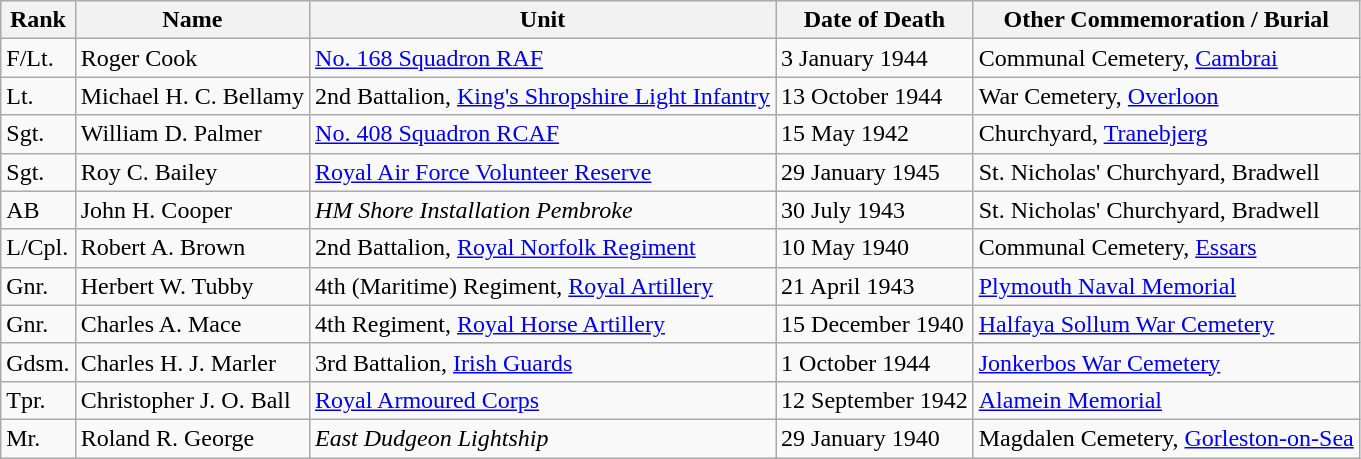<table class="wikitable">
<tr>
<th>Rank</th>
<th>Name</th>
<th>Unit</th>
<th>Date of Death</th>
<th>Other Commemoration / Burial</th>
</tr>
<tr>
<td>F/Lt.</td>
<td>Roger Cook</td>
<td><a href='#'>No. 168 Squadron RAF</a></td>
<td>3 January 1944</td>
<td>Communal Cemetery, <a href='#'>Cambrai</a></td>
</tr>
<tr>
<td>Lt.</td>
<td>Michael H. C. Bellamy</td>
<td>2nd Battalion, <a href='#'>King's Shropshire Light Infantry</a></td>
<td>13 October 1944</td>
<td>War Cemetery, <a href='#'>Overloon</a></td>
</tr>
<tr>
<td>Sgt.</td>
<td>William D. Palmer</td>
<td><a href='#'>No. 408 Squadron RCAF</a></td>
<td>15 May 1942</td>
<td>Churchyard, <a href='#'>Tranebjerg</a></td>
</tr>
<tr>
<td>Sgt.</td>
<td>Roy C. Bailey</td>
<td><a href='#'>Royal Air Force Volunteer Reserve</a></td>
<td>29 January 1945</td>
<td>St. Nicholas' Churchyard, Bradwell</td>
</tr>
<tr>
<td>AB</td>
<td>John H. Cooper</td>
<td><em>HM Shore Installation Pembroke</em></td>
<td>30 July 1943</td>
<td>St. Nicholas' Churchyard, Bradwell</td>
</tr>
<tr>
<td>L/Cpl.</td>
<td>Robert A. Brown</td>
<td>2nd Battalion, <a href='#'>Royal Norfolk Regiment</a></td>
<td>10 May 1940</td>
<td>Communal Cemetery, <a href='#'>Essars</a></td>
</tr>
<tr>
<td>Gnr.</td>
<td>Herbert W. Tubby</td>
<td>4th (Maritime) Regiment, <a href='#'>Royal Artillery</a></td>
<td>21 April 1943</td>
<td><a href='#'>Plymouth Naval Memorial</a></td>
</tr>
<tr>
<td>Gnr.</td>
<td>Charles A. Mace</td>
<td>4th Regiment, <a href='#'>Royal Horse Artillery</a></td>
<td>15 December 1940</td>
<td><a href='#'>Halfaya Sollum War Cemetery</a></td>
</tr>
<tr>
<td>Gdsm.</td>
<td>Charles H. J. Marler</td>
<td>3rd Battalion, <a href='#'>Irish Guards</a></td>
<td>1 October 1944</td>
<td><a href='#'>Jonkerbos War Cemetery</a></td>
</tr>
<tr>
<td>Tpr.</td>
<td>Christopher J. O. Ball</td>
<td><a href='#'>Royal Armoured Corps</a></td>
<td>12 September 1942</td>
<td><a href='#'>Alamein Memorial</a></td>
</tr>
<tr>
<td>Mr.</td>
<td>Roland R. George</td>
<td><em>East Dudgeon Lightship</em></td>
<td>29 January 1940</td>
<td>Magdalen Cemetery, <a href='#'>Gorleston-on-Sea</a></td>
</tr>
</table>
